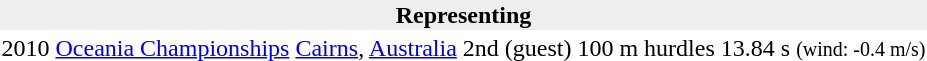<table>
<tr>
<th bgcolor="#eeeeee" colspan="6">Representing </th>
</tr>
<tr>
<td>2010</td>
<td><a href='#'>Oceania Championships</a></td>
<td><a href='#'>Cairns</a>, <a href='#'>Australia</a></td>
<td>2nd (guest)</td>
<td>100 m hurdles</td>
<td>13.84 s <small>(wind: -0.4 m/s)</small></td>
</tr>
</table>
